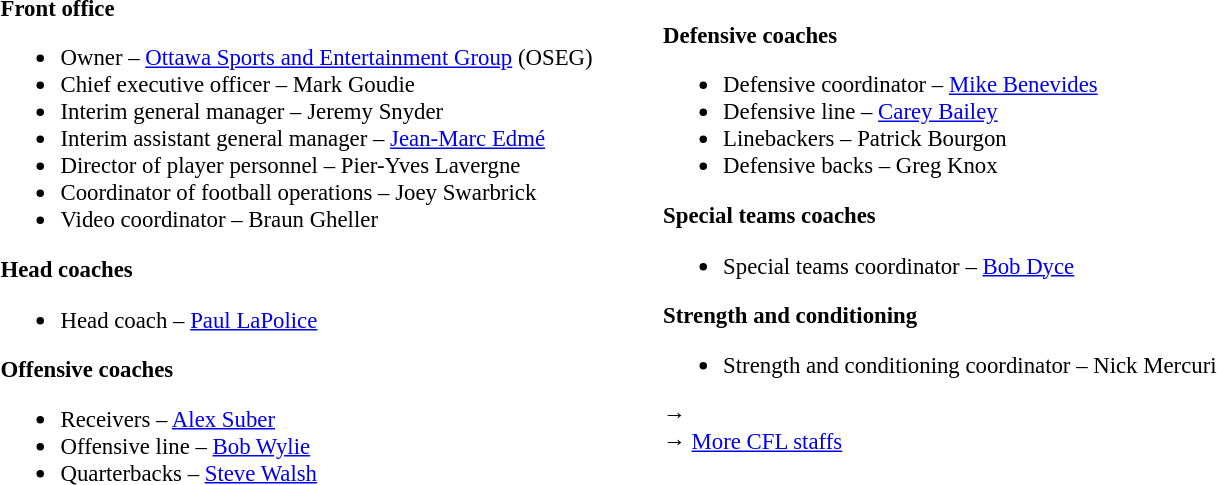<table class="toccolours" style="text-align: left;">
<tr>
<td colspan=7 style="text-align:right;"></td>
</tr>
<tr>
<td style="vertical-align:top;"></td>
<td style="font-size: 95%;vertical-align:top;"><strong>Front office</strong><br><ul><li>Owner – <a href='#'>Ottawa Sports and Entertainment Group</a> (OSEG)</li><li>Chief executive officer – Mark Goudie</li><li>Interim general manager – Jeremy Snyder</li><li>Interim assistant general manager – <a href='#'>Jean-Marc Edmé</a></li><li>Director of player personnel – Pier-Yves Lavergne</li><li>Coordinator of football operations – Joey Swarbrick</li><li>Video coordinator – Braun Gheller</li></ul><strong>Head coaches</strong><ul><li>Head coach – <a href='#'>Paul LaPolice</a></li></ul><strong>Offensive coaches</strong><ul><li>Receivers – <a href='#'>Alex Suber</a></li><li>Offensive line – <a href='#'>Bob Wylie</a></li><li>Quarterbacks – <a href='#'>Steve Walsh</a></li></ul></td>
<td width="35"> </td>
<td style="vertical-align:top;"></td>
<td style="font-size: 95%;vertical-align:top;"><br><strong>Defensive coaches</strong><ul><li>Defensive coordinator – <a href='#'>Mike Benevides</a></li><li>Defensive line – <a href='#'>Carey Bailey</a></li><li>Linebackers – Patrick Bourgon</li><li>Defensive backs – Greg Knox</li></ul><strong>Special teams coaches</strong><ul><li>Special teams coordinator – <a href='#'>Bob Dyce</a></li></ul><strong>Strength and conditioning</strong><ul><li>Strength and conditioning coordinator – Nick Mercuri</li></ul>→ <span> </span><br>
→ <a href='#'>More CFL staffs</a></td>
</tr>
</table>
